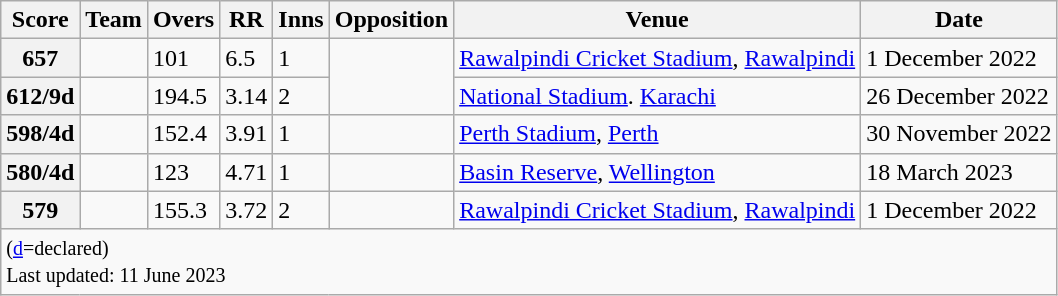<table class="wikitable sortable">
<tr>
<th>Score</th>
<th>Team</th>
<th>Overs</th>
<th>RR</th>
<th>Inns</th>
<th>Opposition</th>
<th>Venue</th>
<th>Date</th>
</tr>
<tr>
<th>657</th>
<td></td>
<td>101</td>
<td>6.5</td>
<td>1</td>
<td rowspan=2></td>
<td><a href='#'>Rawalpindi Cricket Stadium</a>, <a href='#'>Rawalpindi</a></td>
<td>1 December 2022</td>
</tr>
<tr>
<th>612/9d</th>
<td></td>
<td>194.5</td>
<td>3.14</td>
<td>2</td>
<td><a href='#'>National Stadium</a>. <a href='#'>Karachi</a></td>
<td>26 December 2022</td>
</tr>
<tr>
<th>598/4d</th>
<td></td>
<td>152.4</td>
<td>3.91</td>
<td>1</td>
<td></td>
<td><a href='#'>Perth Stadium</a>, <a href='#'>Perth</a></td>
<td>30 November 2022</td>
</tr>
<tr>
<th>580/4d</th>
<td></td>
<td>123</td>
<td>4.71</td>
<td>1</td>
<td></td>
<td><a href='#'>Basin Reserve</a>, <a href='#'>Wellington</a></td>
<td>18 March 2023</td>
</tr>
<tr>
<th>579</th>
<td></td>
<td>155.3</td>
<td>3.72</td>
<td>2</td>
<td></td>
<td><a href='#'>Rawalpindi Cricket Stadium</a>, <a href='#'>Rawalpindi</a></td>
<td>1 December 2022</td>
</tr>
<tr class = "sortbottom">
<td colspan=8><small>(<a href='#'>d</a>=declared)<br> Last updated: 11 June 2023</small></td>
</tr>
</table>
